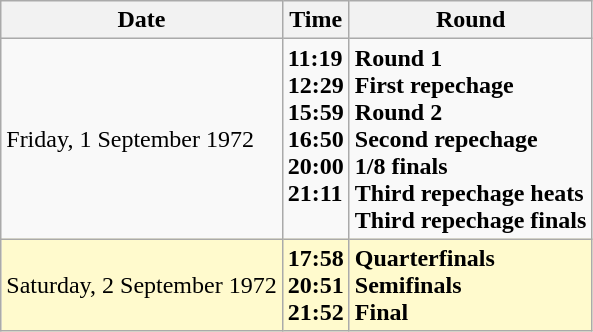<table class="wikitable">
<tr>
<th>Date</th>
<th>Time</th>
<th>Round</th>
</tr>
<tr>
<td>Friday, 1 September 1972</td>
<td><strong>11:19</strong><br><strong>12:29</strong><br><strong>15:59</strong><br><strong>16:50</strong><br><strong>20:00</strong><br><strong>21:11</strong><br> </td>
<td><strong>Round 1</strong><br><strong>First repechage</strong><br><strong>Round 2</strong><br><strong>Second repechage</strong><br><strong>1/8 finals</strong><br><strong>Third repechage heats</strong><br><strong>Third repechage finals</strong></td>
</tr>
<tr style=background:lemonchiffon>
<td>Saturday, 2 September 1972</td>
<td><strong>17:58</strong><br><strong>20:51</strong><br><strong>21:52</strong></td>
<td><strong>Quarterfinals</strong><br><strong>Semifinals</strong><br><strong>Final</strong></td>
</tr>
</table>
